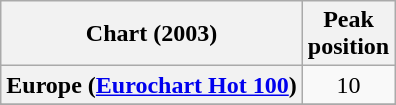<table class="wikitable sortable plainrowheaders" style="text-align:center">
<tr>
<th>Chart (2003)</th>
<th>Peak<br>position</th>
</tr>
<tr>
<th scope="row">Europe (<a href='#'>Eurochart Hot 100</a>)</th>
<td>10</td>
</tr>
<tr>
</tr>
<tr>
</tr>
<tr>
</tr>
<tr>
</tr>
</table>
